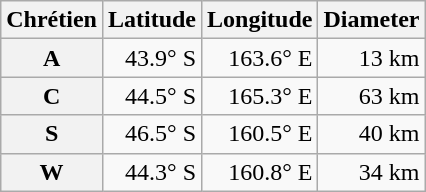<table class="wikitable" style="text-align: right;">
<tr>
<th scope="col">Chrétien</th>
<th scope="col">Latitude</th>
<th scope="col">Longitude</th>
<th scope="col">Diameter</th>
</tr>
<tr>
<th scope="row">A</th>
<td>43.9° S</td>
<td>163.6° E</td>
<td>13 km</td>
</tr>
<tr>
<th scope="row">C</th>
<td>44.5° S</td>
<td>165.3° E</td>
<td>63 km</td>
</tr>
<tr>
<th scope="row">S</th>
<td>46.5° S</td>
<td>160.5° E</td>
<td>40 km</td>
</tr>
<tr>
<th scope="row">W</th>
<td>44.3° S</td>
<td>160.8° E</td>
<td>34 km</td>
</tr>
</table>
